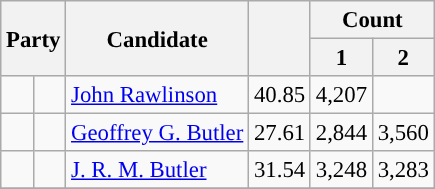<table class="wikitable sortable" style="font-size: 95%;">
<tr>
<th rowspan=2 colspan=2>Party</th>
<th rowspan=2>Candidate</th>
<th rowspan=2></th>
<th colspan=2>Count</th>
</tr>
<tr>
<th>1</th>
<th>2</th>
</tr>
<tr>
<td style="background-color: "></td>
<td><a href='#'></a></td>
<td><a href='#'>John Rawlinson</a></td>
<td style="text-align:right;">40.85</td>
<td style="text-align:right;">4,207</td>
<td style="text-align:right;"> </td>
</tr>
<tr>
<td style="background-color: "></td>
<td><a href='#'></a></td>
<td><a href='#'>Geoffrey G. Butler</a></td>
<td style="text-align:right;">27.61</td>
<td style="text-align:right;">2,844</td>
<td style="text-align:right;">3,560</td>
</tr>
<tr>
<td style="background-color: "></td>
<td><a href='#'></a></td>
<td><a href='#'>J. R. M. Butler</a></td>
<td style="text-align:right;">31.54</td>
<td style="text-align:right;">3,248</td>
<td style="text-align:right;">3,283</td>
</tr>
<tr>
</tr>
</table>
